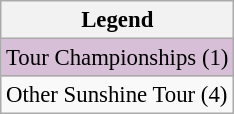<table class="wikitable" style="font-size:95%;">
<tr>
<th>Legend</th>
</tr>
<tr style="background:thistle;">
<td>Tour Championships (1)</td>
</tr>
<tr>
<td>Other Sunshine Tour (4)</td>
</tr>
</table>
